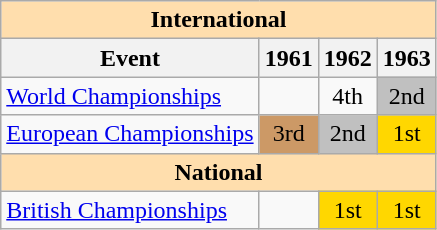<table class="wikitable" style="text-align:center">
<tr>
<th style="background-color: #ffdead; " colspan=4 align=center>International</th>
</tr>
<tr>
<th>Event</th>
<th>1961</th>
<th>1962</th>
<th>1963</th>
</tr>
<tr>
<td align=left><a href='#'>World Championships</a></td>
<td></td>
<td>4th</td>
<td bgcolor=silver>2nd</td>
</tr>
<tr>
<td align=left><a href='#'>European Championships</a></td>
<td bgcolor=cc9966>3rd</td>
<td bgcolor=silver>2nd</td>
<td bgcolor=gold>1st</td>
</tr>
<tr>
<th style="background-color: #ffdead; " colspan=4 align=center>National</th>
</tr>
<tr>
<td align=left><a href='#'>British Championships</a></td>
<td></td>
<td bgcolor=gold>1st</td>
<td bgcolor=gold>1st</td>
</tr>
</table>
